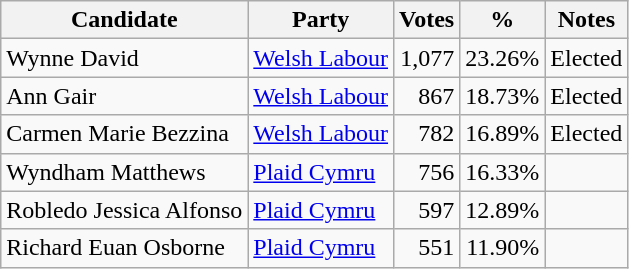<table class=wikitable style=text-align:right>
<tr>
<th>Candidate</th>
<th>Party</th>
<th>Votes</th>
<th>%</th>
<th>Notes</th>
</tr>
<tr>
<td align=left>Wynne David</td>
<td align=left><a href='#'>Welsh Labour</a></td>
<td>1,077</td>
<td>23.26%</td>
<td align=left>Elected</td>
</tr>
<tr>
<td align=left>Ann Gair</td>
<td align=left><a href='#'>Welsh Labour</a></td>
<td>867</td>
<td>18.73%</td>
<td align=left>Elected</td>
</tr>
<tr>
<td align=left>Carmen Marie Bezzina</td>
<td align=left><a href='#'>Welsh Labour</a></td>
<td>782</td>
<td>16.89%</td>
<td align=left>Elected</td>
</tr>
<tr>
<td align=left>Wyndham Matthews</td>
<td align=left><a href='#'>Plaid Cymru</a></td>
<td>756</td>
<td>16.33%</td>
<td></td>
</tr>
<tr>
<td align=left>Robledo Jessica Alfonso</td>
<td align=left><a href='#'>Plaid Cymru</a></td>
<td>597</td>
<td>12.89%</td>
<td></td>
</tr>
<tr>
<td align=left>Richard Euan Osborne</td>
<td align=left><a href='#'>Plaid Cymru</a></td>
<td>551</td>
<td>11.90%</td>
<td></td>
</tr>
</table>
